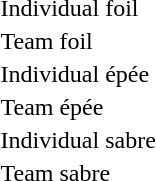<table>
<tr>
<td>Individual foil</td>
<td></td>
<td></td>
<td><br></td>
</tr>
<tr>
<td>Team foil</td>
<td></td>
<td></td>
<td></td>
</tr>
<tr>
<td>Individual épée</td>
<td></td>
<td></td>
<td><br></td>
</tr>
<tr>
<td>Team épée</td>
<td></td>
<td></td>
<td></td>
</tr>
<tr>
<td>Individual sabre</td>
<td></td>
<td></td>
<td><br></td>
</tr>
<tr>
<td>Team sabre</td>
<td></td>
<td></td>
<td></td>
</tr>
</table>
